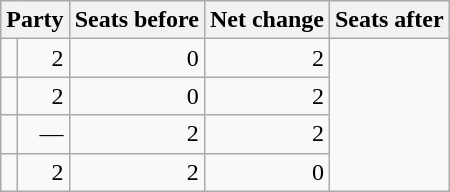<table class=wikitable style="text-align:right">
<tr>
<th colspan="2">Party</th>
<th>Seats before</th>
<th>Net change</th>
<th>Seats after</th>
</tr>
<tr>
<td></td>
<td>2</td>
<td> 0</td>
<td>2</td>
</tr>
<tr>
<td></td>
<td>2</td>
<td> 0</td>
<td>2</td>
</tr>
<tr>
<td></td>
<td>—</td>
<td> 2</td>
<td>2</td>
</tr>
<tr>
<td></td>
<td>2</td>
<td> 2</td>
<td>0</td>
</tr>
</table>
